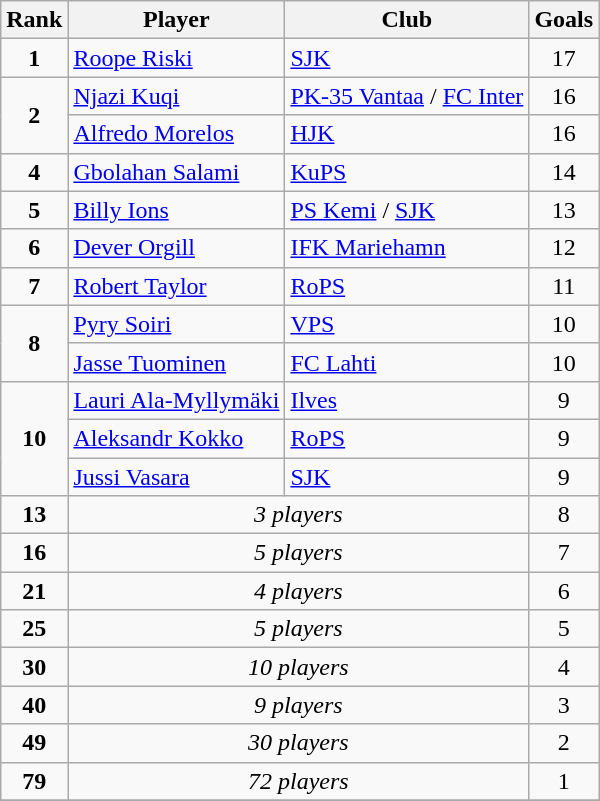<table class="wikitable" style="text-align:center">
<tr>
<th>Rank</th>
<th>Player</th>
<th>Club</th>
<th>Goals</th>
</tr>
<tr>
<td rowspan="1"><strong>1</strong></td>
<td align="left"> <a href='#'>Roope Riski</a></td>
<td align="left"><a href='#'>SJK</a></td>
<td>17</td>
</tr>
<tr>
<td rowspan="2"><strong>2</strong></td>
<td align="left"> <a href='#'>Njazi Kuqi</a></td>
<td align="left"><a href='#'>PK-35 Vantaa</a> / <a href='#'>FC Inter</a></td>
<td>16</td>
</tr>
<tr>
<td align="left"> <a href='#'>Alfredo Morelos</a></td>
<td align="left"><a href='#'>HJK</a></td>
<td>16</td>
</tr>
<tr>
<td rowspan="1"><strong>4</strong></td>
<td align="left"> <a href='#'>Gbolahan Salami</a></td>
<td align="left"><a href='#'>KuPS</a></td>
<td>14</td>
</tr>
<tr>
<td rowspan="1"><strong>5</strong></td>
<td align="left"> <a href='#'>Billy Ions</a></td>
<td align="left"><a href='#'>PS Kemi</a> / <a href='#'>SJK</a></td>
<td>13</td>
</tr>
<tr>
<td rowspan="1"><strong>6</strong></td>
<td align="left"> <a href='#'>Dever Orgill</a></td>
<td align="left"><a href='#'>IFK Mariehamn</a></td>
<td>12</td>
</tr>
<tr>
<td rowspan="1"><strong>7</strong></td>
<td align="left"> <a href='#'>Robert Taylor</a></td>
<td align="left"><a href='#'>RoPS</a></td>
<td>11</td>
</tr>
<tr>
<td rowspan="2"><strong>8</strong></td>
<td align="left"> <a href='#'>Pyry Soiri</a></td>
<td align="left"><a href='#'>VPS</a></td>
<td>10</td>
</tr>
<tr>
<td align="left"> <a href='#'>Jasse Tuominen</a></td>
<td align="left"><a href='#'>FC Lahti</a></td>
<td>10</td>
</tr>
<tr>
<td rowspan="3"><strong>10</strong></td>
<td align="left"> <a href='#'>Lauri Ala-Myllymäki</a></td>
<td align="left"><a href='#'>Ilves</a></td>
<td>9</td>
</tr>
<tr>
<td align="left"> <a href='#'>Aleksandr Kokko</a></td>
<td align="left"><a href='#'>RoPS</a></td>
<td>9</td>
</tr>
<tr>
<td align="left"> <a href='#'>Jussi Vasara</a></td>
<td align="left"><a href='#'>SJK</a></td>
<td>9</td>
</tr>
<tr>
<td rowspan=1 align="center"><strong>13</strong></td>
<td colspan=2 align="center"><em>3 players</em></td>
<td rowspan=1 align="center">8</td>
</tr>
<tr>
<td rowspan=1 align="center"><strong>16</strong></td>
<td colspan=2 align="center"><em>5 players</em></td>
<td rowspan=1 align="center">7</td>
</tr>
<tr>
<td rowspan=1 align="center"><strong>21</strong></td>
<td colspan=2 align="center"><em>4 players</em></td>
<td rowspan=1 align="center">6</td>
</tr>
<tr>
<td rowspan=1 align="center"><strong>25</strong></td>
<td colspan=2 align="center"><em>5 players</em></td>
<td rowspan=1 align="center">5</td>
</tr>
<tr>
<td rowspan=1 align="center"><strong>30</strong></td>
<td colspan=2 align="center"><em>10 players</em></td>
<td rowspan=1 align="center">4</td>
</tr>
<tr>
<td rowspan=1 align="center"><strong>40</strong></td>
<td colspan=2 align="center"><em>9 players</em></td>
<td rowspan=1 align="center">3</td>
</tr>
<tr>
<td rowspan=1 align="center"><strong>49</strong></td>
<td colspan=2 align="center"><em>30 players</em></td>
<td rowspan=1 align="center">2</td>
</tr>
<tr>
<td rowspan=1 align="center"><strong>79</strong></td>
<td colspan=2 align="center"><em>72 players</em></td>
<td rowspan=1 align="center">1</td>
</tr>
<tr>
</tr>
</table>
